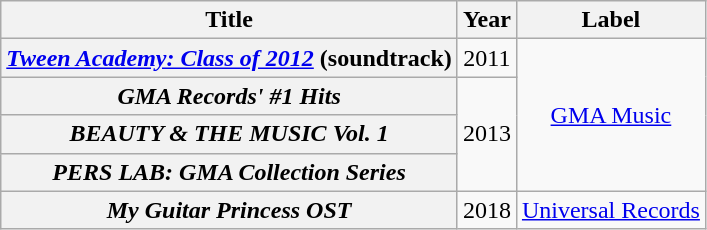<table class="wikitable plainrowheaders" style="text-align:center;">
<tr>
<th><strong>Title</strong></th>
<th><strong>Year</strong></th>
<th><strong>Label</strong></th>
</tr>
<tr>
<th scope="row"><em><a href='#'>Tween Academy: Class of 2012</a></em> (soundtrack)</th>
<td>2011</td>
<td rowspan="4"><a href='#'>GMA Music</a></td>
</tr>
<tr>
<th scope="row"><em>GMA Records' #1 Hits</em></th>
<td rowspan="3">2013</td>
</tr>
<tr>
<th scope="row"><em>BEAUTY & THE MUSIC Vol. 1</em></th>
</tr>
<tr>
<th scope="row"><em>PERS LAB: GMA Collection Series</em></th>
</tr>
<tr>
<th scope="row"><em>My Guitar Princess OST</em></th>
<td>2018</td>
<td><a href='#'>Universal Records</a></td>
</tr>
</table>
